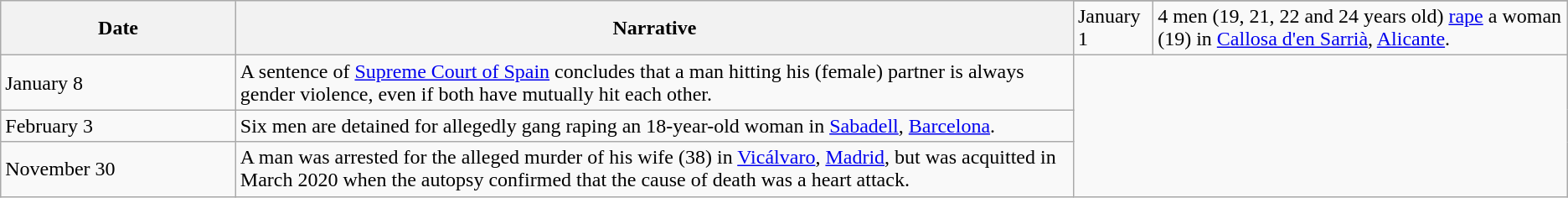<table class="sortable wikitable collapsible collapsed">
<tr>
<th rowspan="2" style="width:15%;">Date</th>
<th rowspan="2" style="width:85;">Narrative</th>
</tr>
<tr>
<td>January 1</td>
<td>4 men (19, 21, 22 and 24 years old) <a href='#'>rape</a> a woman (19) in <a href='#'>Callosa d'en Sarrià</a>, <a href='#'>Alicante</a>.</td>
</tr>
<tr>
<td>January 8</td>
<td>A sentence of <a href='#'>Supreme Court of Spain</a> concludes that a man hitting his (female) partner is always gender violence, even if both have mutually hit each other.</td>
</tr>
<tr>
<td>February 3</td>
<td>Six men are detained for allegedly gang raping an 18-year-old woman in <a href='#'>Sabadell</a>, <a href='#'>Barcelona</a>.</td>
</tr>
<tr>
<td>November 30</td>
<td>A man was arrested for the alleged murder of his wife (38) in <a href='#'>Vicálvaro</a>, <a href='#'>Madrid</a>, but was acquitted in March 2020 when the autopsy confirmed that the cause of death was a heart attack.</td>
</tr>
</table>
